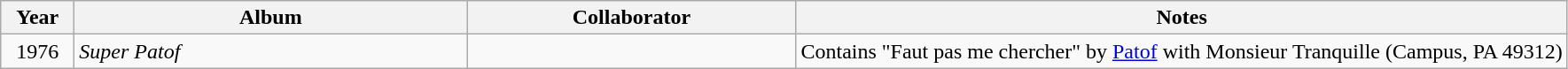<table class="wikitable sortable">
<tr>
<th style="width:3em">Year</th>
<th style="width:18em">Album</th>
<th style="width:15em">Collaborator</th>
<th class="unsortable">Notes</th>
</tr>
<tr>
<td align="center">1976</td>
<td><em>Super Patof</em></td>
<td align="center"></td>
<td>Contains "Faut pas me chercher" by <a href='#'>Patof</a> with Monsieur Tranquille (Campus, PA 49312)</td>
</tr>
</table>
